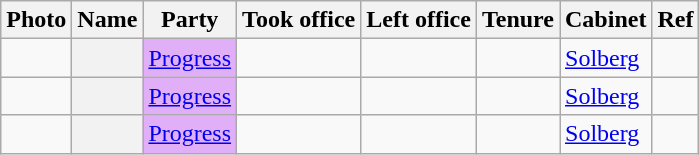<table class="wikitable plainrowheaders sortable">
<tr>
<th scope=col class=unsortable>Photo</th>
<th scope=col>Name</th>
<th scope=col>Party</th>
<th scope=col>Took office</th>
<th scope=col>Left office</th>
<th scope=col>Tenure</th>
<th scope=col>Cabinet</th>
<th scope=col class=unsortable>Ref</th>
</tr>
<tr>
<td align=center></td>
<th scope=row></th>
<td style="background:#E1AFF8"><a href='#'>Progress</a></td>
<td></td>
<td></td>
<td></td>
<td><a href='#'>Solberg</a></td>
<td align=center></td>
</tr>
<tr>
<td align=center></td>
<th scope=row></th>
<td style="background:#E1AFF8"><a href='#'>Progress</a></td>
<td></td>
<td></td>
<td></td>
<td><a href='#'>Solberg</a></td>
<td align=center></td>
</tr>
<tr>
<td align=center></td>
<th scope=row></th>
<td style="background:#E1AFF8"><a href='#'>Progress</a></td>
<td></td>
<td></td>
<td></td>
<td><a href='#'>Solberg</a></td>
<td align=center></td>
</tr>
</table>
